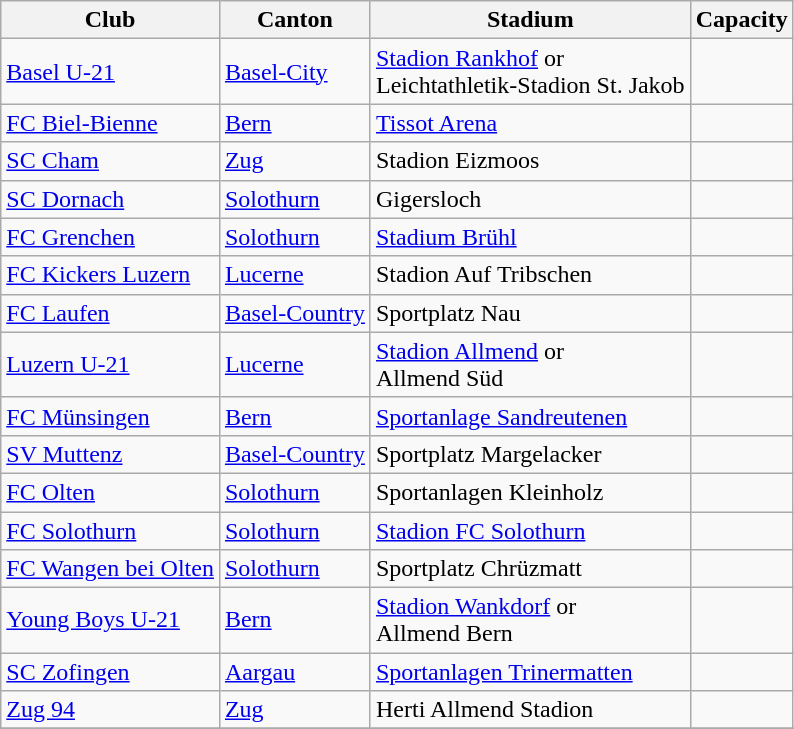<table class="wikitable">
<tr>
<th>Club</th>
<th>Canton</th>
<th>Stadium</th>
<th>Capacity</th>
</tr>
<tr>
<td><a href='#'>Basel U-21</a></td>
<td><a href='#'>Basel-City</a></td>
<td><a href='#'>Stadion Rankhof</a> or<br>Leichtathletik-Stadion St. Jakob</td>
<td><br></td>
</tr>
<tr>
<td><a href='#'>FC Biel-Bienne</a></td>
<td><a href='#'>Bern</a></td>
<td><a href='#'>Tissot Arena</a></td>
<td></td>
</tr>
<tr>
<td><a href='#'>SC Cham</a></td>
<td><a href='#'>Zug</a></td>
<td>Stadion Eizmoos</td>
<td></td>
</tr>
<tr>
<td><a href='#'>SC Dornach</a></td>
<td><a href='#'>Solothurn</a></td>
<td>Gigersloch</td>
<td></td>
</tr>
<tr>
<td><a href='#'>FC Grenchen</a></td>
<td><a href='#'>Solothurn</a></td>
<td><a href='#'>Stadium Brühl</a></td>
<td></td>
</tr>
<tr>
<td><a href='#'>FC Kickers Luzern</a></td>
<td><a href='#'>Lucerne</a></td>
<td>Stadion Auf Tribschen</td>
<td></td>
</tr>
<tr>
<td><a href='#'>FC Laufen</a></td>
<td><a href='#'>Basel-Country</a></td>
<td>Sportplatz Nau</td>
<td></td>
</tr>
<tr>
<td><a href='#'>Luzern U-21</a></td>
<td><a href='#'>Lucerne</a></td>
<td><a href='#'>Stadion Allmend</a> or<br>Allmend Süd</td>
<td><br></td>
</tr>
<tr>
<td><a href='#'>FC Münsingen</a></td>
<td><a href='#'>Bern</a></td>
<td><a href='#'>Sportanlage Sandreutenen</a></td>
<td></td>
</tr>
<tr>
<td><a href='#'>SV Muttenz</a></td>
<td><a href='#'>Basel-Country</a></td>
<td>Sportplatz Margelacker</td>
<td></td>
</tr>
<tr>
<td><a href='#'>FC Olten</a></td>
<td><a href='#'>Solothurn</a></td>
<td>Sportanlagen Kleinholz</td>
<td></td>
</tr>
<tr>
<td><a href='#'>FC Solothurn</a></td>
<td><a href='#'>Solothurn</a></td>
<td><a href='#'>Stadion FC Solothurn</a></td>
<td></td>
</tr>
<tr>
<td><a href='#'>FC Wangen bei Olten</a></td>
<td><a href='#'>Solothurn</a></td>
<td>Sportplatz Chrüzmatt</td>
<td></td>
</tr>
<tr>
<td><a href='#'>Young Boys U-21</a></td>
<td><a href='#'>Bern</a></td>
<td><a href='#'>Stadion Wankdorf</a> or<br>Allmend Bern</td>
<td><br></td>
</tr>
<tr>
<td><a href='#'>SC Zofingen</a></td>
<td><a href='#'>Aargau</a></td>
<td><a href='#'>Sportanlagen Trinermatten</a></td>
<td></td>
</tr>
<tr>
<td><a href='#'>Zug 94</a></td>
<td><a href='#'>Zug</a></td>
<td>Herti Allmend Stadion</td>
<td></td>
</tr>
<tr>
</tr>
</table>
